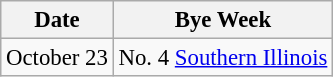<table class="wikitable" style="font-size:95%;">
<tr>
<th>Date</th>
<th>Bye Week</th>
</tr>
<tr>
<td>October 23</td>
<td>No. 4 <a href='#'>Southern Illinois</a></td>
</tr>
</table>
